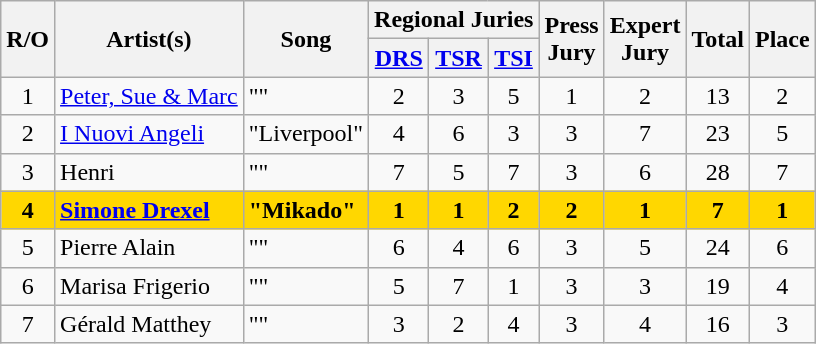<table class="sortable wikitable" style="margin: 1em auto 1em auto; text-align:center">
<tr>
<th rowspan="2">R/O</th>
<th rowspan="2">Artist(s)</th>
<th rowspan="2">Song</th>
<th colspan="3">Regional Juries</th>
<th rowspan="2">Press<br>Jury</th>
<th rowspan="2">Expert<br>Jury</th>
<th rowspan="2">Total</th>
<th rowspan="2">Place</th>
</tr>
<tr>
<th><a href='#'>DRS</a></th>
<th><a href='#'>TSR</a></th>
<th><a href='#'>TSI</a></th>
</tr>
<tr>
<td>1</td>
<td align="left"><a href='#'>Peter, Sue & Marc</a></td>
<td align="left">""</td>
<td>2</td>
<td>3</td>
<td>5</td>
<td>1</td>
<td>2</td>
<td>13</td>
<td>2</td>
</tr>
<tr>
<td>2</td>
<td align="left"><a href='#'>I Nuovi Angeli</a></td>
<td align="left">"Liverpool"</td>
<td>4</td>
<td>6</td>
<td>3</td>
<td>3</td>
<td>7</td>
<td>23</td>
<td>5</td>
</tr>
<tr>
<td>3</td>
<td align="left">Henri</td>
<td align="left">""</td>
<td>7</td>
<td>5</td>
<td>7</td>
<td>3</td>
<td>6</td>
<td>28</td>
<td>7</td>
</tr>
<tr style="font-weight:bold; background:gold;">
<td>4</td>
<td align="left"><a href='#'>Simone Drexel</a></td>
<td align="left">"Mikado"</td>
<td>1</td>
<td>1</td>
<td>2</td>
<td>2</td>
<td>1</td>
<td>7</td>
<td>1</td>
</tr>
<tr>
<td>5</td>
<td align="left">Pierre Alain</td>
<td align="left">""</td>
<td>6</td>
<td>4</td>
<td>6</td>
<td>3</td>
<td>5</td>
<td>24</td>
<td>6</td>
</tr>
<tr>
<td>6</td>
<td align="left">Marisa Frigerio</td>
<td align="left">""</td>
<td>5</td>
<td>7</td>
<td>1</td>
<td>3</td>
<td>3</td>
<td>19</td>
<td>4</td>
</tr>
<tr>
<td>7</td>
<td align="left">Gérald Matthey</td>
<td align="left">""</td>
<td>3</td>
<td>2</td>
<td>4</td>
<td>3</td>
<td>4</td>
<td>16</td>
<td>3</td>
</tr>
</table>
